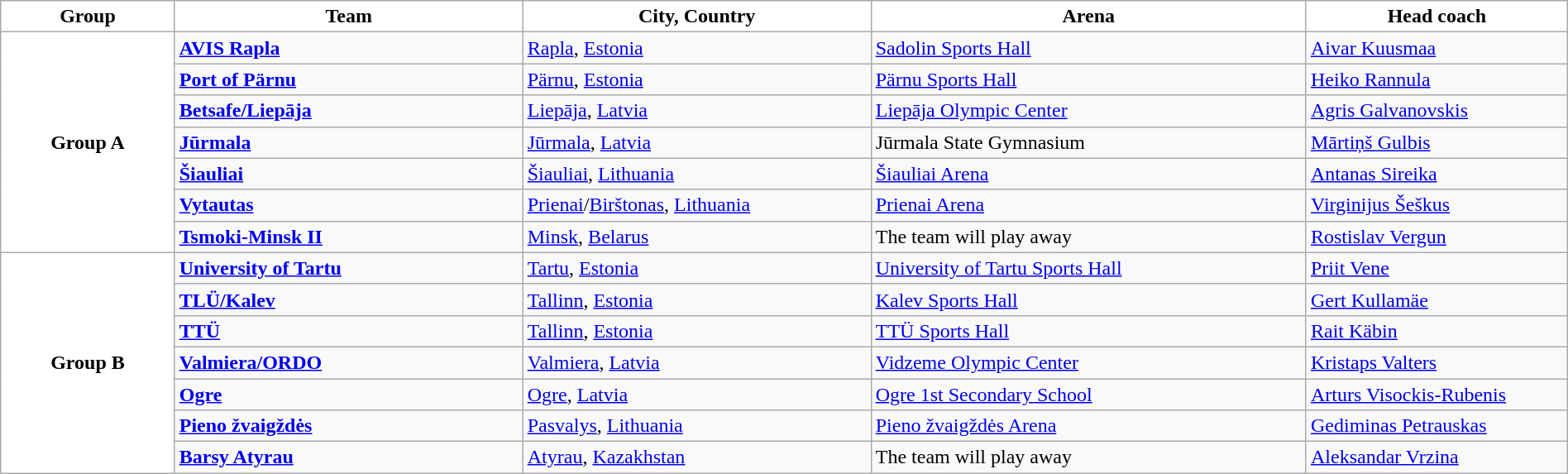<table class="wikitable" style="width:100%; text-align:left">
<tr>
<th style="background:white; width:10%">Group</th>
<th style="background:white; width:20%">Team</th>
<th style="background:white; width:20%">City, Country</th>
<th style="background:white; width:25%">Arena</th>
<th style="background:white; width:15%">Head coach</th>
</tr>
<tr>
<th style="background:white;" rowspan="7">Group A</th>
<td> <strong><a href='#'>AVIS Rapla</a></strong></td>
<td><a href='#'>Rapla</a>, <a href='#'>Estonia</a></td>
<td><a href='#'>Sadolin Sports Hall</a></td>
<td> <a href='#'>Aivar Kuusmaa</a></td>
</tr>
<tr>
<td> <strong><a href='#'>Port of Pärnu</a></strong></td>
<td><a href='#'>Pärnu</a>, <a href='#'>Estonia</a></td>
<td><a href='#'>Pärnu Sports Hall</a></td>
<td> <a href='#'>Heiko Rannula</a></td>
</tr>
<tr>
<td> <strong><a href='#'>Betsafe/Liepāja</a></strong></td>
<td><a href='#'>Liepāja</a>, <a href='#'>Latvia</a></td>
<td><a href='#'>Liepāja Olympic Center</a></td>
<td> <a href='#'>Agris Galvanovskis</a></td>
</tr>
<tr>
<td> <strong><a href='#'>Jūrmala</a></strong></td>
<td><a href='#'>Jūrmala</a>, <a href='#'>Latvia</a></td>
<td>Jūrmala State Gymnasium</td>
<td> <a href='#'>Mārtiņš Gulbis</a></td>
</tr>
<tr>
<td> <strong><a href='#'>Šiauliai</a></strong></td>
<td><a href='#'>Šiauliai</a>, <a href='#'>Lithuania</a></td>
<td><a href='#'>Šiauliai Arena</a></td>
<td> <a href='#'>Antanas Sireika</a></td>
</tr>
<tr>
<td> <strong><a href='#'>Vytautas</a></strong></td>
<td><a href='#'>Prienai</a>/<a href='#'>Birštonas</a>, <a href='#'>Lithuania</a></td>
<td><a href='#'>Prienai Arena</a></td>
<td> <a href='#'>Virginijus Šeškus</a></td>
</tr>
<tr>
<td> <strong><a href='#'>Tsmoki-Minsk II</a></strong></td>
<td><a href='#'>Minsk</a>, <a href='#'>Belarus</a></td>
<td>The team will play away</td>
<td> <a href='#'>Rostislav Vergun</a></td>
</tr>
<tr>
<th style="background:white;" rowspan=7>Group B</th>
<td> <strong><a href='#'>University of Tartu</a></strong></td>
<td><a href='#'>Tartu</a>, <a href='#'>Estonia</a></td>
<td><a href='#'>University of Tartu Sports Hall</a></td>
<td> <a href='#'>Priit Vene</a></td>
</tr>
<tr>
<td> <strong><a href='#'>TLÜ/Kalev</a></strong></td>
<td><a href='#'>Tallinn</a>, <a href='#'>Estonia</a></td>
<td><a href='#'>Kalev Sports Hall</a></td>
<td> <a href='#'>Gert Kullamäe</a></td>
</tr>
<tr>
<td> <strong><a href='#'>TTÜ</a></strong></td>
<td><a href='#'>Tallinn</a>, <a href='#'>Estonia</a></td>
<td><a href='#'>TTÜ Sports Hall</a></td>
<td> <a href='#'>Rait Käbin</a></td>
</tr>
<tr>
<td> <strong><a href='#'>Valmiera/ORDO</a></strong></td>
<td><a href='#'>Valmiera</a>, <a href='#'>Latvia</a></td>
<td><a href='#'>Vidzeme Olympic Center</a></td>
<td> <a href='#'>Kristaps Valters</a></td>
</tr>
<tr>
<td> <strong><a href='#'>Ogre</a></strong></td>
<td><a href='#'>Ogre</a>, <a href='#'>Latvia</a></td>
<td><a href='#'>Ogre 1st Secondary School</a></td>
<td> <a href='#'>Arturs Visockis-Rubenis</a></td>
</tr>
<tr>
<td> <strong><a href='#'>Pieno žvaigždės</a></strong></td>
<td><a href='#'>Pasvalys</a>, <a href='#'>Lithuania</a></td>
<td><a href='#'>Pieno žvaigždės Arena</a></td>
<td> <a href='#'>Gediminas Petrauskas</a></td>
</tr>
<tr>
<td> <strong><a href='#'>Barsy Atyrau</a></strong></td>
<td><a href='#'>Atyrau</a>, <a href='#'>Kazakhstan</a></td>
<td>The team will play away</td>
<td> <a href='#'>Aleksandar Vrzina</a></td>
</tr>
</table>
